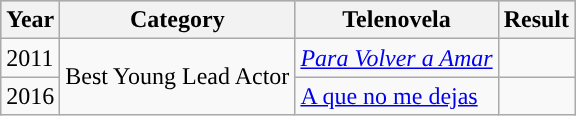<table class="wikitable">
<tr style="background:#b0c4de;">
<th>Year</th>
<th>Category</th>
<th>Telenovela</th>
<th>Result</th>
</tr>
<tr>
<td>2011</td>
<td rowspan="2">Best Young Lead Actor</td>
<td><em><a href='#'>Para Volver a Amar</a></em></td>
<td></td>
</tr>
<tr>
<td>2016</td>
<td><a href='#'>A que no me dejas</a></td>
<td></td>
</tr>
</table>
